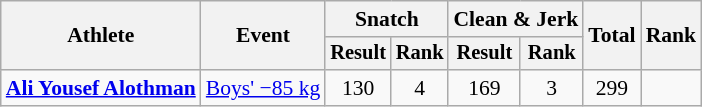<table class="wikitable" style="font-size:90%">
<tr>
<th rowspan="2">Athlete</th>
<th rowspan="2">Event</th>
<th colspan="2">Snatch</th>
<th colspan="2">Clean & Jerk</th>
<th rowspan="2">Total</th>
<th rowspan="2">Rank</th>
</tr>
<tr style="font-size:95%">
<th>Result</th>
<th>Rank</th>
<th>Result</th>
<th>Rank</th>
</tr>
<tr align=center>
<td align=left><strong><a href='#'>Ali Yousef Alothman</a></strong></td>
<td align=left><a href='#'>Boys' −85 kg</a></td>
<td>130</td>
<td>4</td>
<td>169</td>
<td>3</td>
<td>299</td>
<td></td>
</tr>
</table>
